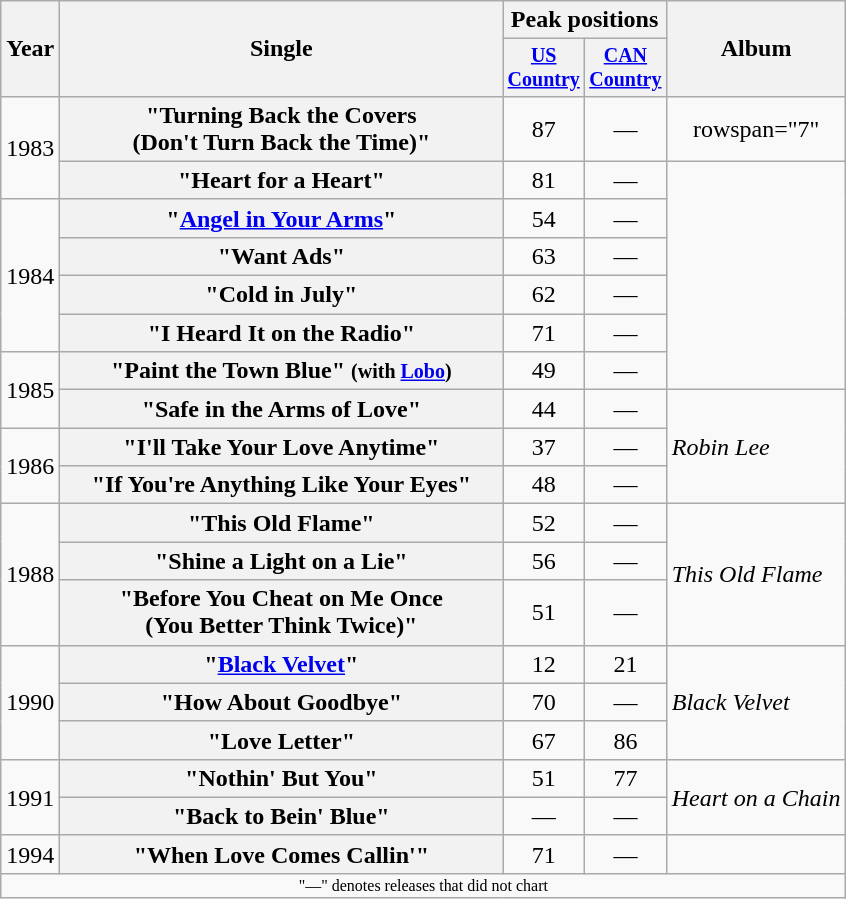<table class="wikitable plainrowheaders" style="text-align:center;">
<tr>
<th rowspan="2">Year</th>
<th rowspan="2" style="width:18em;">Single</th>
<th colspan="2">Peak positions</th>
<th rowspan="2">Album</th>
</tr>
<tr style="font-size:smaller;">
<th width="45"><a href='#'>US Country</a><br></th>
<th width="45"><a href='#'>CAN Country</a></th>
</tr>
<tr>
<td rowspan="2">1983</td>
<th scope="row">"Turning Back the Covers<br>(Don't Turn Back the Time)"</th>
<td>87</td>
<td>—</td>
<td>rowspan="7" </td>
</tr>
<tr>
<th scope="row">"Heart for a Heart"</th>
<td>81</td>
<td>—</td>
</tr>
<tr>
<td rowspan="4">1984</td>
<th scope="row">"<a href='#'>Angel in Your Arms</a>"</th>
<td>54</td>
<td>—</td>
</tr>
<tr>
<th scope="row">"Want Ads"</th>
<td>63</td>
<td>—</td>
</tr>
<tr>
<th scope="row">"Cold in July"</th>
<td>62</td>
<td>—</td>
</tr>
<tr>
<th scope="row">"I Heard It on the Radio"</th>
<td>71</td>
<td>—</td>
</tr>
<tr>
<td rowspan="2">1985</td>
<th scope="row">"Paint the Town Blue" <small>(with <a href='#'>Lobo</a>)</small></th>
<td>49</td>
<td>—</td>
</tr>
<tr>
<th scope="row">"Safe in the Arms of Love"</th>
<td>44</td>
<td>—</td>
<td align="left" rowspan="3"><em>Robin Lee</em></td>
</tr>
<tr>
<td rowspan="2">1986</td>
<th scope="row">"I'll Take Your Love Anytime"</th>
<td>37</td>
<td>—</td>
</tr>
<tr>
<th scope="row">"If You're Anything Like Your Eyes"</th>
<td>48</td>
<td>—</td>
</tr>
<tr>
<td rowspan="3">1988</td>
<th scope="row">"This Old Flame"</th>
<td>52</td>
<td>—</td>
<td align="left" rowspan="3"><em>This Old Flame</em></td>
</tr>
<tr>
<th scope="row">"Shine a Light on a Lie"</th>
<td>56</td>
<td>—</td>
</tr>
<tr>
<th scope="row">"Before You Cheat on Me Once<br>(You Better Think Twice)"</th>
<td>51</td>
<td>—</td>
</tr>
<tr>
<td rowspan="3">1990</td>
<th scope="row">"<a href='#'>Black Velvet</a>"</th>
<td>12</td>
<td>21</td>
<td align="left" rowspan="3"><em>Black Velvet</em></td>
</tr>
<tr>
<th scope="row">"How About Goodbye"</th>
<td>70</td>
<td>—</td>
</tr>
<tr>
<th scope="row">"Love Letter"</th>
<td>67</td>
<td>86</td>
</tr>
<tr>
<td rowspan="2">1991</td>
<th scope="row">"Nothin' But You"</th>
<td>51</td>
<td>77</td>
<td align="left" rowspan="2"><em>Heart on a Chain</em></td>
</tr>
<tr>
<th scope="row">"Back to Bein' Blue"</th>
<td>—</td>
<td>—</td>
</tr>
<tr>
<td>1994</td>
<th scope="row">"When Love Comes Callin'"</th>
<td>71</td>
<td>—</td>
<td></td>
</tr>
<tr>
<td colspan="5" style="font-size:8pt">"—" denotes releases that did not chart</td>
</tr>
</table>
